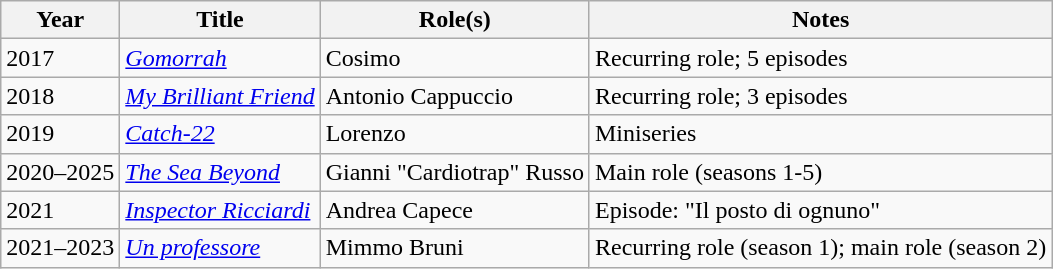<table class="wikitable plainrowheaders sortable">
<tr>
<th scope="col">Year</th>
<th scope="col">Title</th>
<th scope="col">Role(s)</th>
<th scope="col" class="unsortable">Notes</th>
</tr>
<tr>
<td>2017</td>
<td><em><a href='#'>Gomorrah</a></em></td>
<td>Cosimo</td>
<td>Recurring role; 5 episodes</td>
</tr>
<tr>
<td>2018</td>
<td><em><a href='#'>My Brilliant Friend</a></em></td>
<td>Antonio Cappuccio</td>
<td>Recurring role; 3 episodes</td>
</tr>
<tr>
<td>2019</td>
<td><em><a href='#'>Catch-22</a></em></td>
<td>Lorenzo</td>
<td>Miniseries</td>
</tr>
<tr>
<td>2020–2025</td>
<td><em><a href='#'>The Sea Beyond</a></em></td>
<td>Gianni "Cardiotrap" Russo</td>
<td>Main role (seasons 1-5)</td>
</tr>
<tr>
<td>2021</td>
<td><em><a href='#'>Inspector Ricciardi</a></em></td>
<td>Andrea Capece</td>
<td>Episode: "Il posto di ognuno"</td>
</tr>
<tr>
<td>2021–2023</td>
<td><em><a href='#'>Un professore</a></em></td>
<td>Mimmo Bruni</td>
<td>Recurring role (season 1); main role (season 2)</td>
</tr>
</table>
